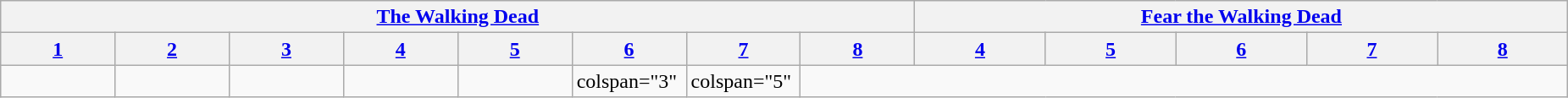<table class="wikitable plainrowheaders">
<tr>
<th scope="col" colspan="8"><a href='#'>The Walking Dead</a></th>
<th scope="col" colspan="8"><a href='#'>Fear the Walking Dead</a></th>
</tr>
<tr>
<th scope="col" style="width:7%;"><a href='#'>1</a></th>
<th scope="col" style="width:7%;"><a href='#'>2</a></th>
<th scope="col" style="width:7%;"><a href='#'>3</a></th>
<th scope="col" style="width:7%;"><a href='#'>4</a></th>
<th scope="col" style="width:7%;"><a href='#'>5</a></th>
<th scope="col" style="width:7%;"><a href='#'>6</a></th>
<th scope="col" style="width:7%;"><a href='#'>7</a></th>
<th scope="col" style="width:7%;"><a href='#'>8</a></th>
<th scope="col" style="width:8%;"><a href='#'>4</a></th>
<th scope="col" style="width:8%;"><a href='#'>5</a></th>
<th scope="col" style="width:8%;"><a href='#'>6</a></th>
<th scope="col" style="width:8%;"><a href='#'>7</a></th>
<th scope="col" style="width:8%;"><a href='#'>8</a></th>
</tr>
<tr>
<td></td>
<td></td>
<td></td>
<td></td>
<td></td>
<td>colspan="3" </td>
<td>colspan="5" </td>
</tr>
</table>
